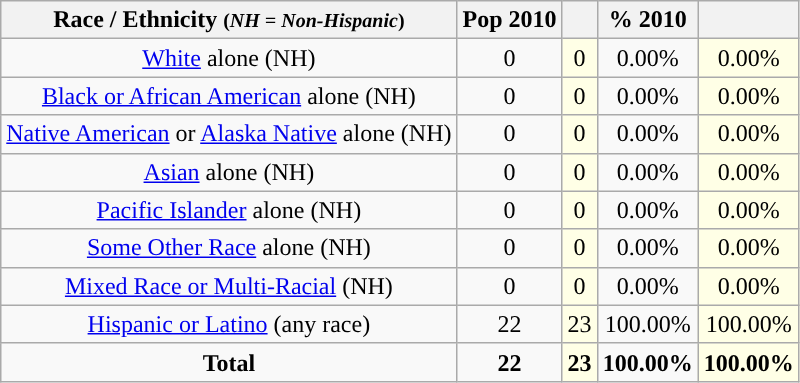<table class="wikitable" style="text-align:center;">
<tr>
<th>Race / Ethnicity <small>(<em>NH = Non-Hispanic</em>)</small></th>
<th>Pop 2010</th>
<th></th>
<th>% 2010</th>
<th></th>
</tr>
<tr>
<td><a href='#'>White</a> alone (NH)</td>
<td>0</td>
<td style='background: #ffffe6;'>0</td>
<td>0.00%</td>
<td style='background: #ffffe6;'>0.00%</td>
</tr>
<tr>
<td><a href='#'>Black or African American</a> alone (NH)</td>
<td>0</td>
<td style='background: #ffffe6;'>0</td>
<td>0.00%</td>
<td style='background: #ffffe6;'>0.00%</td>
</tr>
<tr>
<td><a href='#'>Native American</a> or <a href='#'>Alaska Native</a> alone (NH)</td>
<td>0</td>
<td style='background: #ffffe6;'>0</td>
<td>0.00%</td>
<td style='background: #ffffe6;'>0.00%</td>
</tr>
<tr>
<td><a href='#'>Asian</a> alone (NH)</td>
<td>0</td>
<td style='background: #ffffe6;'>0</td>
<td>0.00%</td>
<td style='background: #ffffe6;'>0.00%</td>
</tr>
<tr>
<td><a href='#'>Pacific Islander</a> alone (NH)</td>
<td>0</td>
<td style='background: #ffffe6;'>0</td>
<td>0.00%</td>
<td style='background: #ffffe6;'>0.00%</td>
</tr>
<tr>
<td><a href='#'>Some Other Race</a> alone (NH)</td>
<td>0</td>
<td style='background: #ffffe6;'>0</td>
<td>0.00%</td>
<td style='background: #ffffe6;'>0.00%</td>
</tr>
<tr>
<td><a href='#'>Mixed Race or Multi-Racial</a> (NH)</td>
<td>0</td>
<td style='background: #ffffe6;'>0</td>
<td>0.00%</td>
<td style='background: #ffffe6;'>0.00%</td>
</tr>
<tr>
<td><a href='#'>Hispanic or Latino</a> (any race)</td>
<td>22</td>
<td style='background: #ffffe6;'>23</td>
<td>100.00%</td>
<td style='background: #ffffe6;'>100.00%</td>
</tr>
<tr>
<td><strong>Total</strong></td>
<td><strong>22</strong></td>
<td style='background: #ffffe6;'><strong>23</strong></td>
<td><strong>100.00%</strong></td>
<td style='background: #ffffe6;'><strong>100.00%</strong></td>
</tr>
</table>
